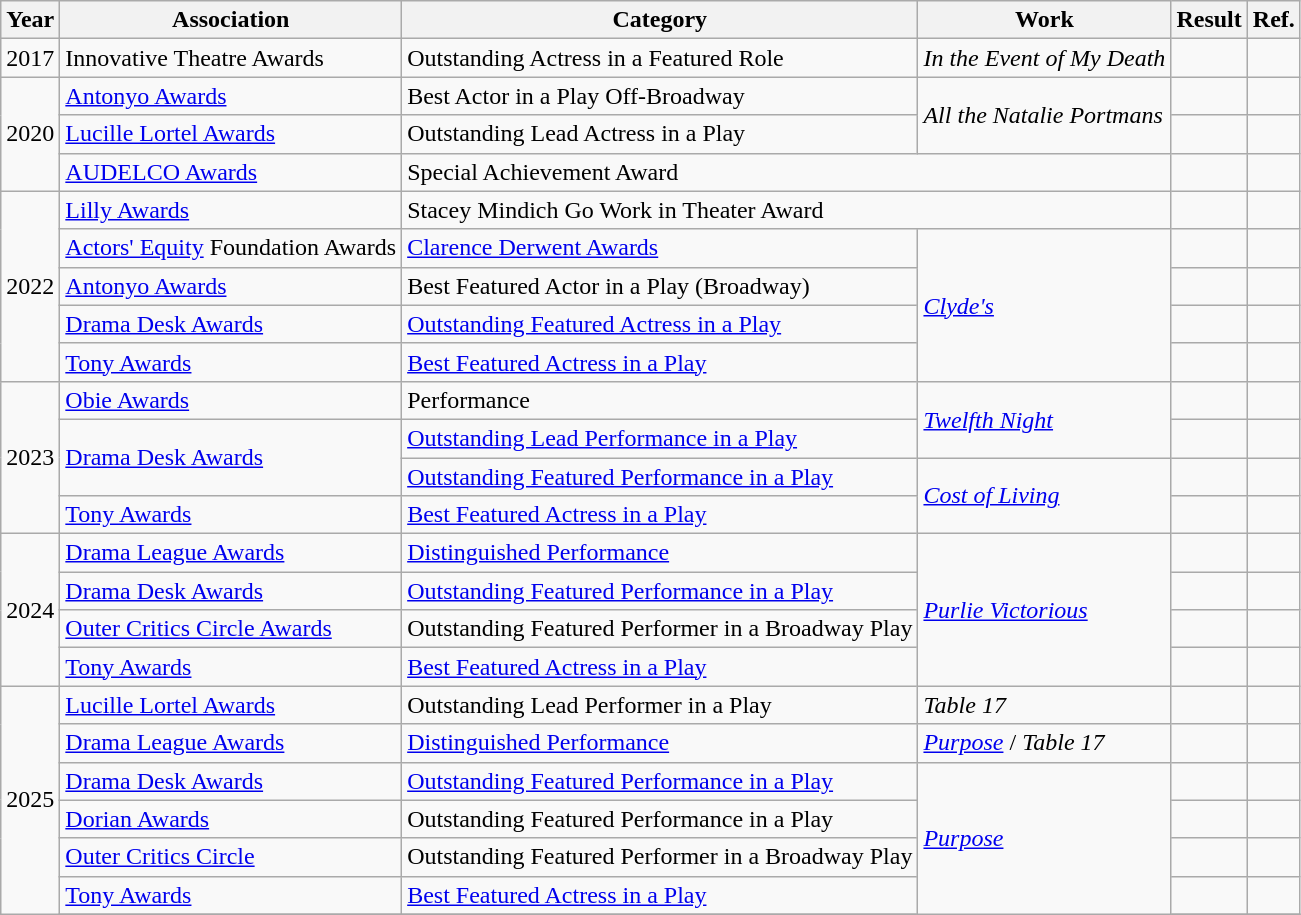<table class="wikitable sortable">
<tr>
<th>Year</th>
<th>Association</th>
<th>Category</th>
<th>Work</th>
<th>Result</th>
<th class=unsortable>Ref.</th>
</tr>
<tr>
<td>2017</td>
<td>Innovative Theatre Awards</td>
<td>Outstanding Actress in a Featured Role</td>
<td><em>In the Event of My Death</em></td>
<td></td>
<td></td>
</tr>
<tr>
<td rowspan="3">2020</td>
<td><a href='#'>Antonyo Awards</a></td>
<td>Best Actor in a Play Off-Broadway</td>
<td rowspan=2><em>All the Natalie Portmans</em></td>
<td></td>
<td></td>
</tr>
<tr>
<td><a href='#'>Lucille Lortel Awards</a></td>
<td>Outstanding Lead Actress in a Play</td>
<td></td>
<td></td>
</tr>
<tr>
<td><a href='#'>AUDELCO Awards</a></td>
<td colspan=2>Special Achievement Award</td>
<td></td>
<td></td>
</tr>
<tr>
<td rowspan="5">2022</td>
<td><a href='#'>Lilly Awards</a></td>
<td colspan=2>Stacey Mindich Go Work in Theater Award</td>
<td></td>
<td></td>
</tr>
<tr>
<td><a href='#'>Actors' Equity</a> Foundation Awards</td>
<td><a href='#'>Clarence Derwent Awards</a></td>
<td rowspan="4"><em><a href='#'>Clyde's</a></em></td>
<td></td>
<td></td>
</tr>
<tr>
<td><a href='#'>Antonyo Awards</a></td>
<td>Best Featured Actor in a Play (Broadway)</td>
<td></td>
<td></td>
</tr>
<tr>
<td><a href='#'>Drama Desk Awards</a></td>
<td><a href='#'>Outstanding Featured Actress in a Play</a></td>
<td></td>
<td></td>
</tr>
<tr>
<td><a href='#'>Tony Awards</a></td>
<td><a href='#'>Best Featured Actress in a Play</a></td>
<td></td>
<td></td>
</tr>
<tr>
<td rowspan="4">2023</td>
<td><a href='#'>Obie Awards</a></td>
<td>Performance</td>
<td rowspan=2><em><a href='#'>Twelfth Night</a></em></td>
<td></td>
<td></td>
</tr>
<tr>
<td rowspan="2"><a href='#'>Drama Desk Awards</a></td>
<td><a href='#'>Outstanding Lead Performance in a Play</a></td>
<td></td>
<td></td>
</tr>
<tr>
<td><a href='#'>Outstanding Featured Performance in a Play</a></td>
<td rowspan=2><em><a href='#'>Cost of Living</a></em></td>
<td></td>
<td></td>
</tr>
<tr>
<td><a href='#'>Tony Awards</a></td>
<td><a href='#'>Best Featured Actress in a Play</a></td>
<td></td>
<td></td>
</tr>
<tr>
<td rowspan="4">2024</td>
<td><a href='#'>Drama League Awards</a></td>
<td><a href='#'>Distinguished Performance</a></td>
<td rowspan="4"><em><a href='#'>Purlie Victorious</a></em></td>
<td></td>
<td></td>
</tr>
<tr>
<td><a href='#'>Drama Desk Awards</a></td>
<td><a href='#'>Outstanding Featured Performance in a Play</a></td>
<td></td>
<td></td>
</tr>
<tr>
<td><a href='#'>Outer Critics Circle Awards</a></td>
<td>Outstanding Featured Performer in a Broadway Play</td>
<td></td>
<td></td>
</tr>
<tr>
<td><a href='#'>Tony Awards</a></td>
<td><a href='#'>Best Featured Actress in a Play</a></td>
<td></td>
<td></td>
</tr>
<tr>
<td rowspan="7">2025</td>
<td><a href='#'>Lucille Lortel Awards</a></td>
<td>Outstanding Lead Performer in a Play</td>
<td><em>Table 17</em></td>
<td></td>
<td></td>
</tr>
<tr>
<td><a href='#'>Drama League Awards</a></td>
<td><a href='#'>Distinguished Performance</a></td>
<td><em><a href='#'>Purpose</a></em> / <em>Table 17</em></td>
<td></td>
<td></td>
</tr>
<tr>
<td><a href='#'>Drama Desk Awards</a></td>
<td><a href='#'>Outstanding Featured Performance in a Play</a></td>
<td rowspan=5><em><a href='#'>Purpose</a></em></td>
<td></td>
<td></td>
</tr>
<tr>
<td rowspan=1><a href='#'>Dorian Awards</a></td>
<td>Outstanding Featured Performance in a Play</td>
<td></td>
<td align="center"></td>
</tr>
<tr>
<td><a href='#'>Outer Critics Circle</a></td>
<td>Outstanding Featured Performer in a Broadway Play</td>
<td></td>
<td></td>
</tr>
<tr>
<td><a href='#'>Tony Awards</a></td>
<td><a href='#'>Best Featured Actress in a Play</a></td>
<td></td>
<td></td>
</tr>
<tr>
</tr>
</table>
